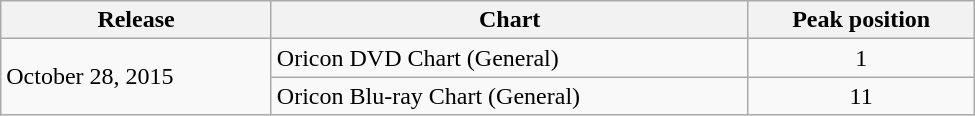<table class="wikitable" style="width:650px;">
<tr>
<th>Release</th>
<th>Chart</th>
<th>Peak position</th>
</tr>
<tr>
<td rowspan="2">October 28, 2015</td>
<td>Oricon DVD Chart (General)</td>
<td style="text-align:center;">1</td>
</tr>
<tr>
<td>Oricon Blu-ray Chart (General)</td>
<td style="text-align:center;">11</td>
</tr>
</table>
